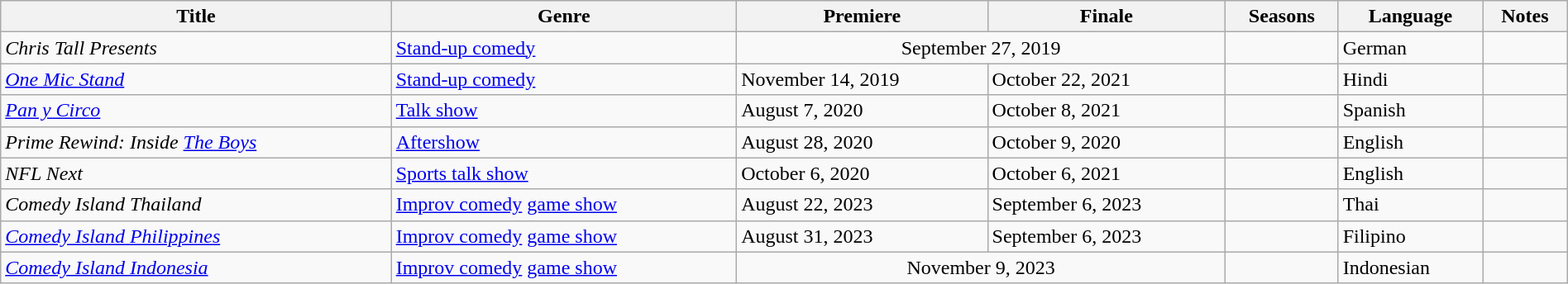<table class="wikitable sortable" style="width:100%;">
<tr>
<th>Title</th>
<th>Genre</th>
<th>Premiere</th>
<th>Finale</th>
<th>Seasons</th>
<th>Language</th>
<th>Notes</th>
</tr>
<tr>
<td><em>Chris Tall Presents</em></td>
<td><a href='#'>Stand-up comedy</a></td>
<td colspan="2" style="text-align:center">September 27, 2019</td>
<td></td>
<td>German</td>
<td></td>
</tr>
<tr>
<td><em><a href='#'>One Mic Stand</a></em></td>
<td><a href='#'>Stand-up comedy</a></td>
<td>November 14, 2019</td>
<td>October 22, 2021</td>
<td></td>
<td>Hindi</td>
<td></td>
</tr>
<tr>
<td><em><a href='#'>Pan y Circo</a></em></td>
<td><a href='#'>Talk show</a></td>
<td>August 7, 2020</td>
<td>October 8, 2021</td>
<td></td>
<td>Spanish</td>
<td></td>
</tr>
<tr>
<td><em>Prime Rewind: Inside <a href='#'>The Boys</a></em></td>
<td><a href='#'>Aftershow</a></td>
<td>August 28, 2020</td>
<td>October 9, 2020</td>
<td></td>
<td>English</td>
<td></td>
</tr>
<tr>
<td><em>NFL Next</em></td>
<td><a href='#'>Sports talk show</a></td>
<td>October 6, 2020</td>
<td>October 6, 2021</td>
<td></td>
<td>English</td>
<td></td>
</tr>
<tr>
<td><em>Comedy Island Thailand</em></td>
<td><a href='#'>Improv comedy</a> <a href='#'>game show</a></td>
<td>August 22, 2023</td>
<td>September 6, 2023</td>
<td></td>
<td>Thai</td>
<td></td>
</tr>
<tr>
<td><em><a href='#'>Comedy Island Philippines</a></em></td>
<td><a href='#'>Improv comedy</a> <a href='#'>game show</a></td>
<td>August 31, 2023</td>
<td>September 6, 2023</td>
<td></td>
<td>Filipino</td>
<td></td>
</tr>
<tr>
<td><em><a href='#'>Comedy Island Indonesia</a></em></td>
<td><a href='#'>Improv comedy</a> <a href='#'>game show</a></td>
<td colspan="2" style="text-align:center">November 9, 2023</td>
<td></td>
<td>Indonesian</td>
<td></td>
</tr>
</table>
